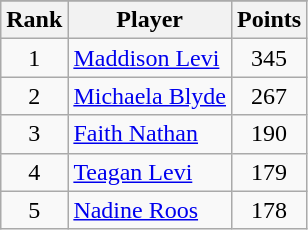<table class="wikitable sortable" style="text-align:center; margin-bottom:0;">
<tr>
</tr>
<tr>
<th>Rank</th>
<th>Player</th>
<th>Points</th>
</tr>
<tr>
<td>1</td>
<td align=left> <a href='#'>Maddison Levi</a></td>
<td>345</td>
</tr>
<tr>
<td>2</td>
<td align=left> <a href='#'>Michaela Blyde</a></td>
<td>267</td>
</tr>
<tr>
<td>3</td>
<td align=left> <a href='#'>Faith Nathan</a></td>
<td>190</td>
</tr>
<tr>
<td>4</td>
<td align=left> <a href='#'>Teagan Levi</a></td>
<td>179</td>
</tr>
<tr>
<td>5</td>
<td align=left> <a href='#'>Nadine Roos</a></td>
<td>178</td>
</tr>
</table>
